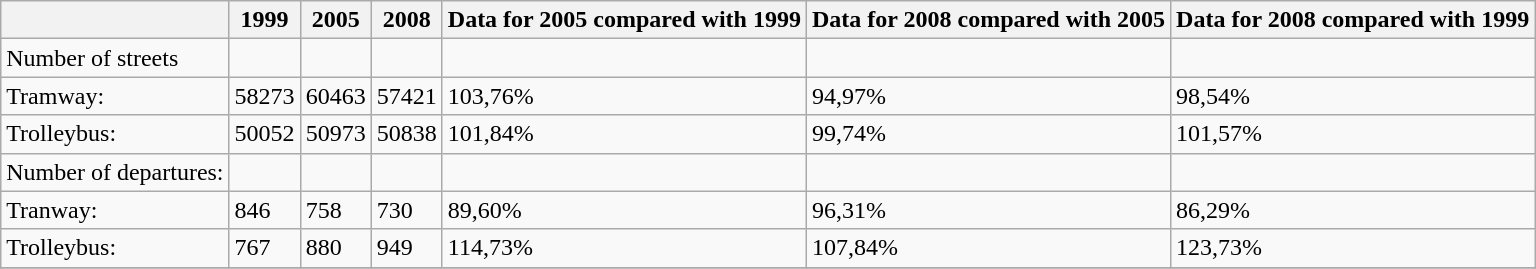<table class="wikitable">
<tr>
<th></th>
<th>1999</th>
<th>2005</th>
<th>2008</th>
<th>Data for 2005 compared with 1999</th>
<th>Data for 2008 compared with 2005</th>
<th>Data for 2008 compared with 1999</th>
</tr>
<tr>
<td>Number of streets</td>
<td></td>
<td></td>
<td></td>
<td></td>
<td></td>
<td></td>
</tr>
<tr>
<td>Tramway:</td>
<td>58273</td>
<td>60463</td>
<td>57421</td>
<td>103,76%</td>
<td>94,97%</td>
<td>98,54%</td>
</tr>
<tr>
<td>Trolleybus:</td>
<td>50052</td>
<td>50973</td>
<td>50838</td>
<td>101,84%</td>
<td>99,74%</td>
<td>101,57%</td>
</tr>
<tr>
<td>Number of departures:</td>
<td></td>
<td></td>
<td></td>
<td></td>
<td></td>
<td></td>
</tr>
<tr>
<td>Tranway:</td>
<td>846</td>
<td>758</td>
<td>730</td>
<td>89,60%</td>
<td>96,31%</td>
<td>86,29%</td>
</tr>
<tr>
<td>Trolleybus:</td>
<td>767</td>
<td>880</td>
<td>949</td>
<td>114,73%</td>
<td>107,84%</td>
<td>123,73%</td>
</tr>
<tr>
</tr>
</table>
